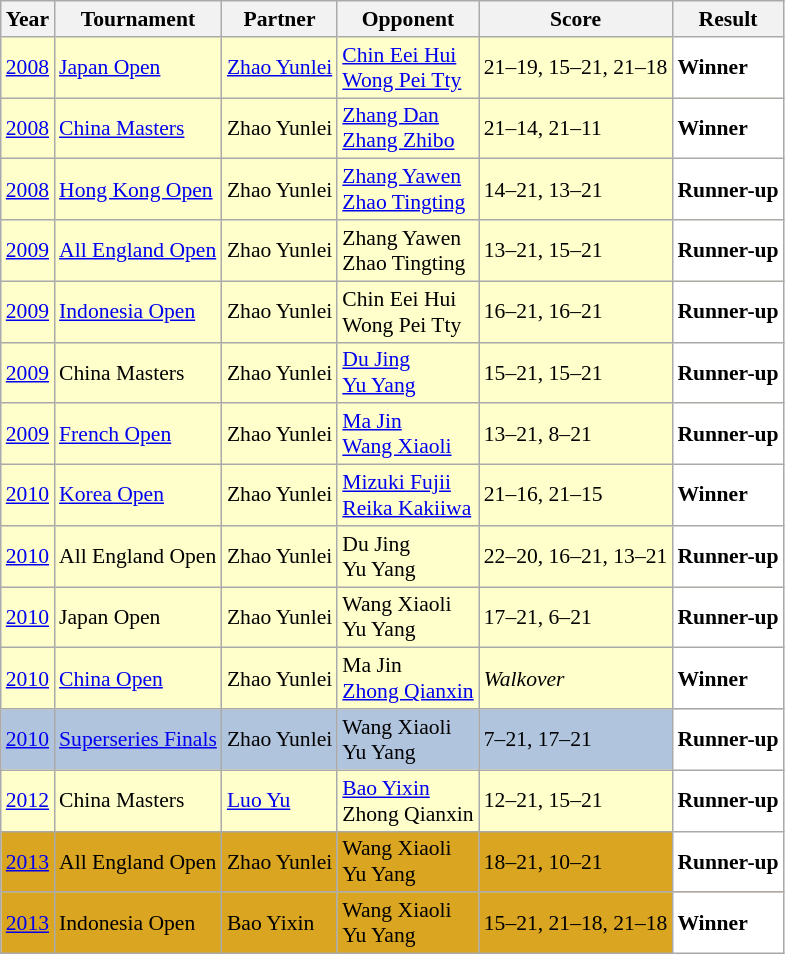<table class="sortable wikitable" style="font-size: 90%;">
<tr>
<th>Year</th>
<th>Tournament</th>
<th>Partner</th>
<th>Opponent</th>
<th>Score</th>
<th>Result</th>
</tr>
<tr style="background:#FFFFCC">
<td align="center"><a href='#'>2008</a></td>
<td align="left"><a href='#'>Japan Open</a></td>
<td align="left"> <a href='#'>Zhao Yunlei</a></td>
<td align="left"> <a href='#'>Chin Eei Hui</a> <br>  <a href='#'>Wong Pei Tty</a></td>
<td align="left">21–19, 15–21, 21–18</td>
<td style="text-align:left; background:white"> <strong>Winner</strong></td>
</tr>
<tr style="background:#FFFFCC">
<td align="center"><a href='#'>2008</a></td>
<td align="left"><a href='#'>China Masters</a></td>
<td align="left"> Zhao Yunlei</td>
<td align="left"> <a href='#'>Zhang Dan</a> <br>  <a href='#'>Zhang Zhibo</a></td>
<td align="left">21–14, 21–11</td>
<td style="text-align:left; background:white"> <strong>Winner</strong></td>
</tr>
<tr style="background:#FFFFCC">
<td align="center"><a href='#'>2008</a></td>
<td align="left"><a href='#'>Hong Kong Open</a></td>
<td align="left"> Zhao Yunlei</td>
<td align="left"> <a href='#'>Zhang Yawen</a> <br>  <a href='#'>Zhao Tingting</a></td>
<td align="left">14–21, 13–21</td>
<td style="text-align:left; background:white"> <strong>Runner-up</strong></td>
</tr>
<tr style="background:#FFFFCC">
<td align="center"><a href='#'>2009</a></td>
<td align="left"><a href='#'>All England Open</a></td>
<td align="left"> Zhao Yunlei</td>
<td align="left"> Zhang Yawen <br>  Zhao Tingting</td>
<td align="left">13–21, 15–21</td>
<td style="text-align:left; background:white"> <strong>Runner-up</strong></td>
</tr>
<tr style="background:#FFFFCC">
<td align="center"><a href='#'>2009</a></td>
<td align="left"><a href='#'>Indonesia Open</a></td>
<td align="left"> Zhao Yunlei</td>
<td align="left"> Chin Eei Hui <br>  Wong Pei Tty</td>
<td align="left">16–21, 16–21</td>
<td style="text-align:left; background:white"> <strong>Runner-up</strong></td>
</tr>
<tr style="background:#FFFFCC">
<td align="center"><a href='#'>2009</a></td>
<td align="left">China Masters</td>
<td align="left"> Zhao Yunlei</td>
<td align="left"> <a href='#'>Du Jing</a> <br>  <a href='#'>Yu Yang</a></td>
<td align="left">15–21, 15–21</td>
<td style="text-align:left; background:white"> <strong>Runner-up</strong></td>
</tr>
<tr style="background:#FFFFCC">
<td align="center"><a href='#'>2009</a></td>
<td align="left"><a href='#'>French Open</a></td>
<td align="left"> Zhao Yunlei</td>
<td align="left"> <a href='#'>Ma Jin</a> <br>  <a href='#'>Wang Xiaoli</a></td>
<td align="left">13–21, 8–21</td>
<td style="text-align:left; background:white"> <strong>Runner-up</strong></td>
</tr>
<tr style="background:#FFFFCC">
<td align="center"><a href='#'>2010</a></td>
<td align="left"><a href='#'>Korea Open</a></td>
<td align="left"> Zhao Yunlei</td>
<td align="left"> <a href='#'>Mizuki Fujii</a> <br>  <a href='#'>Reika Kakiiwa</a></td>
<td align="left">21–16, 21–15</td>
<td style="text-align:left; background:white"> <strong>Winner</strong></td>
</tr>
<tr style="background:#FFFFCC">
<td align="center"><a href='#'>2010</a></td>
<td align="left">All England Open</td>
<td align="left"> Zhao Yunlei</td>
<td align="left"> Du Jing <br>  Yu Yang</td>
<td align="left">22–20, 16–21, 13–21</td>
<td style="text-align:left; background:white"> <strong>Runner-up</strong></td>
</tr>
<tr style="background:#FFFFCC">
<td align="center"><a href='#'>2010</a></td>
<td align="left">Japan Open</td>
<td align="left"> Zhao Yunlei</td>
<td align="left"> Wang Xiaoli <br>  Yu Yang</td>
<td align="left">17–21, 6–21</td>
<td style="text-align:left; background:white"> <strong>Runner-up</strong></td>
</tr>
<tr style="background:#FFFFCC">
<td align="center"><a href='#'>2010</a></td>
<td align="left"><a href='#'>China Open</a></td>
<td align="left"> Zhao Yunlei</td>
<td align="left"> Ma Jin <br>  <a href='#'>Zhong Qianxin</a></td>
<td align="left"><em>Walkover</em></td>
<td style="text-align:left; background:white"> <strong>Winner</strong></td>
</tr>
<tr style="background:#B0C4DE">
<td align="center"><a href='#'>2010</a></td>
<td align="left"><a href='#'>Superseries Finals</a></td>
<td align="left"> Zhao Yunlei</td>
<td align="left"> Wang Xiaoli <br>  Yu Yang</td>
<td align="left">7–21, 17–21</td>
<td style="text-align:left; background:white"> <strong>Runner-up</strong></td>
</tr>
<tr style="background:#FFFFCC">
<td align="center"><a href='#'>2012</a></td>
<td align="left">China Masters</td>
<td align="left"> <a href='#'>Luo Yu</a></td>
<td align="left"> <a href='#'>Bao Yixin</a> <br>  Zhong Qianxin</td>
<td align="left">12–21, 15–21</td>
<td style="text-align:left; background:white"> <strong>Runner-up</strong></td>
</tr>
<tr style="background:#DAA520">
<td align="center"><a href='#'>2013</a></td>
<td align="left">All England Open</td>
<td align="left"> Zhao Yunlei</td>
<td align="left"> Wang Xiaoli <br>  Yu Yang</td>
<td align="left">18–21, 10–21</td>
<td style="text-align:left; background:white"> <strong>Runner-up</strong></td>
</tr>
<tr style="background:#DAA520">
<td align="center"><a href='#'>2013</a></td>
<td align="left">Indonesia Open</td>
<td align="left"> Bao Yixin</td>
<td align="left"> Wang Xiaoli <br>  Yu Yang</td>
<td align="left">15–21, 21–18, 21–18</td>
<td style="text-align:left; background:white"> <strong>Winner</strong></td>
</tr>
</table>
